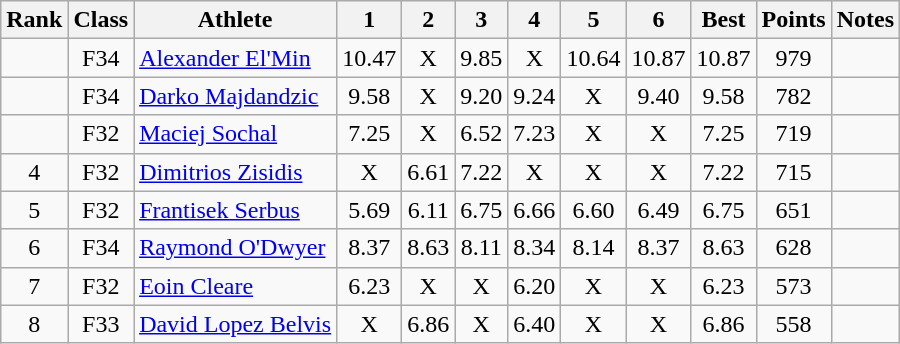<table class="wikitable sortable" style="text-align:center">
<tr>
<th>Rank</th>
<th>Class</th>
<th>Athlete</th>
<th>1</th>
<th>2</th>
<th>3</th>
<th>4</th>
<th>5</th>
<th>6</th>
<th>Best</th>
<th>Points</th>
<th>Notes</th>
</tr>
<tr>
<td></td>
<td>F34</td>
<td style="text-align:left"><a href='#'>Alexander El'Min</a><br></td>
<td>10.47</td>
<td>X</td>
<td>9.85</td>
<td>X</td>
<td>10.64</td>
<td>10.87</td>
<td>10.87</td>
<td>979</td>
<td></td>
</tr>
<tr>
<td></td>
<td>F34</td>
<td style="text-align:left"><a href='#'>Darko Majdandzic</a><br></td>
<td>9.58</td>
<td>X</td>
<td>9.20</td>
<td>9.24</td>
<td>X</td>
<td>9.40</td>
<td>9.58</td>
<td>782</td>
<td></td>
</tr>
<tr>
<td></td>
<td>F32</td>
<td style="text-align:left"><a href='#'>Maciej Sochal</a><br></td>
<td>7.25</td>
<td>X</td>
<td>6.52</td>
<td>7.23</td>
<td>X</td>
<td>X</td>
<td>7.25</td>
<td>719</td>
<td></td>
</tr>
<tr>
<td>4</td>
<td>F32</td>
<td style="text-align:left"><a href='#'>Dimitrios Zisidis</a><br></td>
<td>X</td>
<td>6.61</td>
<td>7.22</td>
<td>X</td>
<td>X</td>
<td>X</td>
<td>7.22</td>
<td>715</td>
<td></td>
</tr>
<tr>
<td>5</td>
<td>F32</td>
<td style="text-align:left"><a href='#'>Frantisek Serbus</a><br></td>
<td>5.69</td>
<td>6.11</td>
<td>6.75</td>
<td>6.66</td>
<td>6.60</td>
<td>6.49</td>
<td>6.75</td>
<td>651</td>
<td></td>
</tr>
<tr>
<td>6</td>
<td>F34</td>
<td style="text-align:left"><a href='#'>Raymond O'Dwyer</a><br></td>
<td>8.37</td>
<td>8.63</td>
<td>8.11</td>
<td>8.34</td>
<td>8.14</td>
<td>8.37</td>
<td>8.63</td>
<td>628</td>
<td></td>
</tr>
<tr>
<td>7</td>
<td>F32</td>
<td style="text-align:left"><a href='#'>Eoin Cleare</a><br></td>
<td>6.23</td>
<td>X</td>
<td>X</td>
<td>6.20</td>
<td>X</td>
<td>X</td>
<td>6.23</td>
<td>573</td>
<td></td>
</tr>
<tr>
<td>8</td>
<td>F33</td>
<td style="text-align:left"><a href='#'>David Lopez Belvis</a><br></td>
<td>X</td>
<td>6.86</td>
<td>X</td>
<td>6.40</td>
<td>X</td>
<td>X</td>
<td>6.86</td>
<td>558</td>
<td></td>
</tr>
</table>
